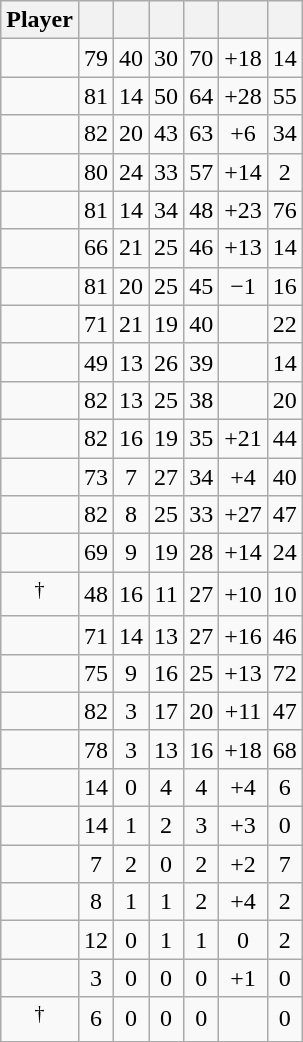<table class="wikitable sortable" style="text-align:center;">
<tr>
<th>Player</th>
<th></th>
<th></th>
<th></th>
<th></th>
<th data-sort-type="number"></th>
<th></th>
</tr>
<tr>
<td></td>
<td>79</td>
<td>40</td>
<td>30</td>
<td>70</td>
<td>+18</td>
<td>14</td>
</tr>
<tr>
<td></td>
<td>81</td>
<td>14</td>
<td>50</td>
<td>64</td>
<td>+28</td>
<td>55</td>
</tr>
<tr>
<td></td>
<td>82</td>
<td>20</td>
<td>43</td>
<td>63</td>
<td>+6</td>
<td>34</td>
</tr>
<tr>
<td></td>
<td>80</td>
<td>24</td>
<td>33</td>
<td>57</td>
<td>+14</td>
<td>2</td>
</tr>
<tr>
<td></td>
<td>81</td>
<td>14</td>
<td>34</td>
<td>48</td>
<td>+23</td>
<td>76</td>
</tr>
<tr>
<td></td>
<td>66</td>
<td>21</td>
<td>25</td>
<td>46</td>
<td>+13</td>
<td>14</td>
</tr>
<tr>
<td></td>
<td>81</td>
<td>20</td>
<td>25</td>
<td>45</td>
<td>−1</td>
<td>16</td>
</tr>
<tr>
<td></td>
<td>71</td>
<td>21</td>
<td>19</td>
<td>40</td>
<td></td>
<td>22</td>
</tr>
<tr>
<td></td>
<td>49</td>
<td>13</td>
<td>26</td>
<td>39</td>
<td></td>
<td>14</td>
</tr>
<tr>
<td></td>
<td>82</td>
<td>13</td>
<td>25</td>
<td>38</td>
<td></td>
<td>20</td>
</tr>
<tr>
<td></td>
<td>82</td>
<td>16</td>
<td>19</td>
<td>35</td>
<td>+21</td>
<td>44</td>
</tr>
<tr>
<td></td>
<td>73</td>
<td>7</td>
<td>27</td>
<td>34</td>
<td>+4</td>
<td>40</td>
</tr>
<tr>
<td></td>
<td>82</td>
<td>8</td>
<td>25</td>
<td>33</td>
<td>+27</td>
<td>47</td>
</tr>
<tr>
<td></td>
<td>69</td>
<td>9</td>
<td>19</td>
<td>28</td>
<td>+14</td>
<td>24</td>
</tr>
<tr>
<td><sup>†</sup></td>
<td>48</td>
<td>16</td>
<td>11</td>
<td>27</td>
<td>+10</td>
<td>10</td>
</tr>
<tr>
<td></td>
<td>71</td>
<td>14</td>
<td>13</td>
<td>27</td>
<td>+16</td>
<td>46</td>
</tr>
<tr>
<td></td>
<td>75</td>
<td>9</td>
<td>16</td>
<td>25</td>
<td>+13</td>
<td>72</td>
</tr>
<tr>
<td></td>
<td>82</td>
<td>3</td>
<td>17</td>
<td>20</td>
<td>+11</td>
<td>47</td>
</tr>
<tr>
<td></td>
<td>78</td>
<td>3</td>
<td>13</td>
<td>16</td>
<td>+18</td>
<td>68</td>
</tr>
<tr>
<td></td>
<td>14</td>
<td>0</td>
<td>4</td>
<td>4</td>
<td>+4</td>
<td>6</td>
</tr>
<tr>
<td></td>
<td>14</td>
<td>1</td>
<td>2</td>
<td>3</td>
<td>+3</td>
<td>0</td>
</tr>
<tr>
<td></td>
<td>7</td>
<td>2</td>
<td>0</td>
<td>2</td>
<td>+2</td>
<td>7</td>
</tr>
<tr>
<td></td>
<td>8</td>
<td>1</td>
<td>1</td>
<td>2</td>
<td>+4</td>
<td>2</td>
</tr>
<tr>
<td></td>
<td>12</td>
<td>0</td>
<td>1</td>
<td>1</td>
<td>0</td>
<td>2</td>
</tr>
<tr>
<td></td>
<td>3</td>
<td>0</td>
<td>0</td>
<td>0</td>
<td>+1</td>
<td>0</td>
</tr>
<tr>
<td><sup>†</sup></td>
<td>6</td>
<td>0</td>
<td>0</td>
<td>0</td>
<td></td>
<td>0</td>
</tr>
</table>
